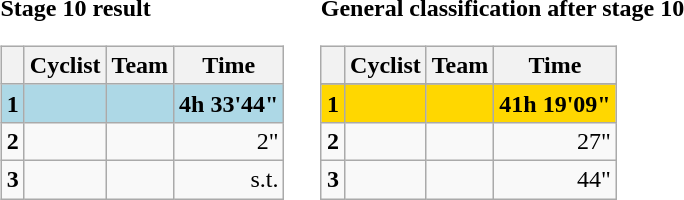<table>
<tr>
<td><strong>Stage 10 result</strong><br><table class="wikitable">
<tr>
<th></th>
<th>Cyclist</th>
<th>Team</th>
<th>Time</th>
</tr>
<tr bgcolor=lightblue>
<td><strong>1</strong></td>
<td><strong></strong></td>
<td><strong></strong></td>
<td align=right><strong>4h 33'44"</strong></td>
</tr>
<tr>
<td><strong>2</strong></td>
<td></td>
<td></td>
<td align=right>2"</td>
</tr>
<tr>
<td><strong>3</strong></td>
<td></td>
<td></td>
<td align=right>s.t.</td>
</tr>
</table>
</td>
<td></td>
<td><strong>General classification after stage 10</strong><br><table class="wikitable">
<tr>
<th></th>
<th>Cyclist</th>
<th>Team</th>
<th>Time</th>
</tr>
<tr>
</tr>
<tr bgcolor=gold>
<td><strong>1</strong></td>
<td><strong></strong></td>
<td><strong></strong></td>
<td align=right><strong>41h  19'09"</strong></td>
</tr>
<tr>
<td><strong>2</strong></td>
<td></td>
<td></td>
<td align=right>27"</td>
</tr>
<tr>
<td><strong>3</strong></td>
<td></td>
<td></td>
<td align=right>44"</td>
</tr>
</table>
</td>
</tr>
</table>
